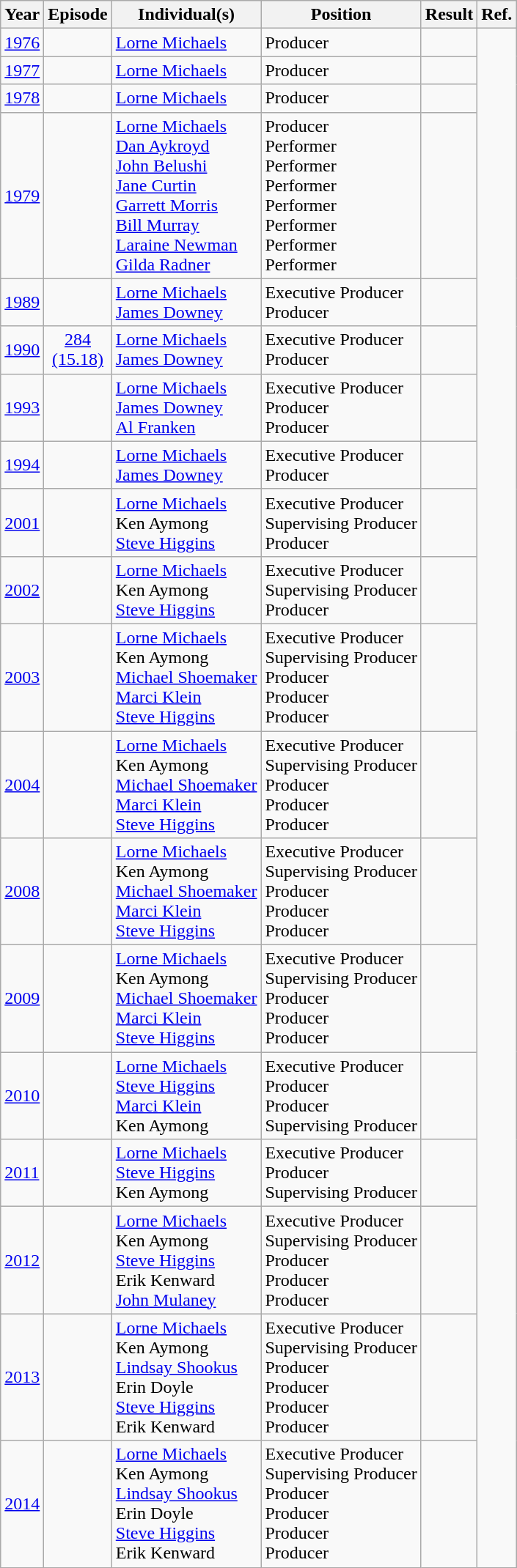<table class="wikitable">
<tr>
<th>Year</th>
<th>Episode</th>
<th>Individual(s)</th>
<th>Position</th>
<th>Result</th>
<th>Ref.</th>
</tr>
<tr>
<td><a href='#'>1976</a></td>
<td></td>
<td><a href='#'>Lorne Michaels</a></td>
<td>Producer</td>
<td></td>
<td rowspan="19" align="center"></td>
</tr>
<tr>
<td><a href='#'>1977</a></td>
<td></td>
<td><a href='#'>Lorne Michaels</a></td>
<td>Producer</td>
<td></td>
</tr>
<tr>
<td><a href='#'>1978</a></td>
<td></td>
<td><a href='#'>Lorne Michaels</a></td>
<td>Producer</td>
<td></td>
</tr>
<tr>
<td><a href='#'>1979</a></td>
<td></td>
<td><a href='#'>Lorne Michaels</a> <br> <a href='#'>Dan Aykroyd</a> <br> <a href='#'>John Belushi</a> <br> <a href='#'>Jane Curtin</a> <br> <a href='#'>Garrett Morris</a> <br> <a href='#'>Bill Murray</a> <br> <a href='#'>Laraine Newman</a> <br> <a href='#'>Gilda Radner</a></td>
<td>Producer <br> Performer <br> Performer <br> Performer <br> Performer <br> Performer <br> Performer <br> Performer <br></td>
<td></td>
</tr>
<tr>
<td><a href='#'>1989</a></td>
<td></td>
<td><a href='#'>Lorne Michaels</a> <br> <a href='#'>James Downey</a></td>
<td>Executive Producer <br> Producer</td>
<td></td>
</tr>
<tr>
<td><a href='#'>1990</a></td>
<td align="center"><a href='#'>284 <br> (15.18)</a></td>
<td><a href='#'>Lorne Michaels</a> <br> <a href='#'>James Downey</a></td>
<td>Executive Producer <br> Producer</td>
<td></td>
</tr>
<tr>
<td><a href='#'>1993</a></td>
<td></td>
<td><a href='#'>Lorne Michaels</a> <br> <a href='#'>James Downey</a> <br> <a href='#'>Al Franken</a></td>
<td>Executive Producer <br> Producer <br> Producer</td>
<td></td>
</tr>
<tr>
<td><a href='#'>1994</a></td>
<td></td>
<td><a href='#'>Lorne Michaels</a> <br> <a href='#'>James Downey</a></td>
<td>Executive Producer <br> Producer</td>
<td></td>
</tr>
<tr>
<td><a href='#'>2001</a></td>
<td></td>
<td><a href='#'>Lorne Michaels</a> <br> Ken Aymong <br> <a href='#'>Steve Higgins</a></td>
<td>Executive Producer <br> Supervising Producer <br> Producer</td>
<td></td>
</tr>
<tr>
<td><a href='#'>2002</a></td>
<td></td>
<td><a href='#'>Lorne Michaels</a> <br> Ken Aymong <br> <a href='#'>Steve Higgins</a></td>
<td>Executive Producer <br> Supervising Producer <br> Producer</td>
<td></td>
</tr>
<tr>
<td><a href='#'>2003</a></td>
<td></td>
<td><a href='#'>Lorne Michaels</a> <br> Ken Aymong <br> <a href='#'>Michael Shoemaker</a> <br> <a href='#'>Marci Klein</a> <br> <a href='#'>Steve Higgins</a></td>
<td>Executive Producer <br> Supervising Producer <br> Producer <br> Producer <br> Producer</td>
<td></td>
</tr>
<tr>
<td><a href='#'>2004</a></td>
<td></td>
<td><a href='#'>Lorne Michaels</a> <br> Ken Aymong <br> <a href='#'>Michael Shoemaker</a> <br> <a href='#'>Marci Klein</a> <br> <a href='#'>Steve Higgins</a></td>
<td>Executive Producer <br> Supervising Producer <br> Producer <br> Producer <br> Producer</td>
<td></td>
</tr>
<tr>
<td><a href='#'>2008</a></td>
<td></td>
<td><a href='#'>Lorne Michaels</a> <br> Ken Aymong <br> <a href='#'>Michael Shoemaker</a> <br> <a href='#'>Marci Klein</a> <br> <a href='#'>Steve Higgins</a></td>
<td>Executive Producer <br> Supervising Producer <br> Producer <br> Producer <br> Producer</td>
<td></td>
</tr>
<tr>
<td><a href='#'>2009</a></td>
<td></td>
<td><a href='#'>Lorne Michaels</a> <br> Ken Aymong <br> <a href='#'>Michael Shoemaker</a> <br> <a href='#'>Marci Klein</a> <br> <a href='#'>Steve Higgins</a></td>
<td>Executive Producer <br> Supervising Producer <br> Producer <br> Producer <br> Producer</td>
<td></td>
</tr>
<tr>
<td><a href='#'>2010</a></td>
<td></td>
<td><a href='#'>Lorne Michaels</a> <br> <a href='#'>Steve Higgins</a> <br> <a href='#'>Marci Klein</a> <br> Ken Aymong</td>
<td>Executive Producer <br> Producer <br> Producer<br> Supervising Producer</td>
<td></td>
</tr>
<tr>
<td><a href='#'>2011</a></td>
<td></td>
<td><a href='#'>Lorne Michaels</a> <br> <a href='#'>Steve Higgins</a> <br> Ken Aymong</td>
<td>Executive Producer <br> Producer<br> Supervising Producer</td>
<td></td>
</tr>
<tr>
<td><a href='#'>2012</a></td>
<td></td>
<td><a href='#'>Lorne Michaels</a><br> Ken Aymong <br> <a href='#'>Steve Higgins</a> <br> Erik Kenward <br> <a href='#'>John Mulaney</a></td>
<td>Executive Producer <br> Supervising Producer <br> Producer <br> Producer<br> Producer</td>
<td></td>
</tr>
<tr>
<td><a href='#'>2013</a></td>
<td></td>
<td><a href='#'>Lorne Michaels</a> <br> Ken Aymong<br> <a href='#'>Lindsay Shookus</a> <br> Erin Doyle <br> <a href='#'>Steve Higgins</a> <br> Erik Kenward</td>
<td>Executive Producer <br> Supervising Producer <br> Producer <br> Producer <br> Producer<br> Producer</td>
<td></td>
</tr>
<tr>
<td><a href='#'>2014</a></td>
<td></td>
<td><a href='#'>Lorne Michaels</a> <br> Ken Aymong<br> <a href='#'>Lindsay Shookus</a> <br> Erin Doyle <br> <a href='#'>Steve Higgins</a> <br> Erik Kenward</td>
<td>Executive Producer <br> Supervising Producer <br> Producer <br> Producer <br> Producer<br> Producer</td>
<td></td>
</tr>
</table>
